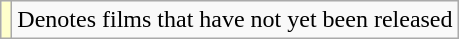<table class="wikitable sortable">
<tr>
<td style="background:#ffc;"></td>
<td>Denotes films that have not yet been released</td>
</tr>
</table>
